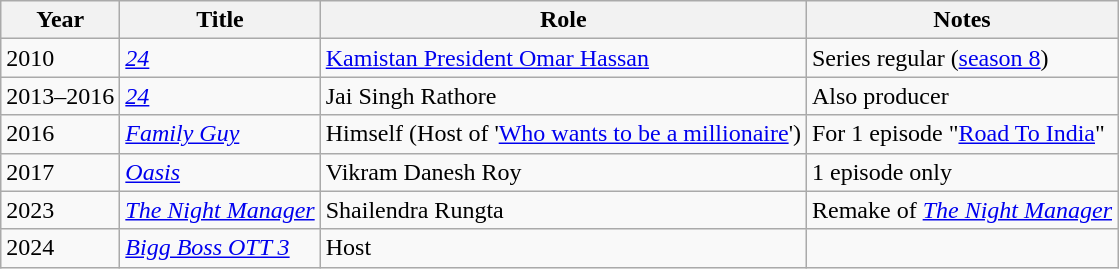<table class="wikitable sortable">
<tr>
<th scope="col">Year</th>
<th scope="col">Title</th>
<th scope="col">Role</th>
<th class="unsortable" scope="col">Notes</th>
</tr>
<tr>
<td>2010</td>
<td><em><a href='#'>24</a></em></td>
<td><a href='#'>Kamistan President Omar Hassan</a></td>
<td>Series regular (<a href='#'>season 8</a>)</td>
</tr>
<tr>
<td>2013–2016</td>
<td><em><a href='#'>24</a></em></td>
<td>Jai Singh Rathore</td>
<td>Also producer</td>
</tr>
<tr>
<td>2016</td>
<td><em><a href='#'>Family Guy</a></em></td>
<td>Himself (Host of '<a href='#'>Who wants to be a millionaire</a>')</td>
<td>For 1 episode "<a href='#'>Road To India</a>"</td>
</tr>
<tr>
<td>2017</td>
<td><em><a href='#'>Oasis</a></em></td>
<td>Vikram Danesh Roy</td>
<td>1 episode only</td>
</tr>
<tr>
<td>2023</td>
<td><em><a href='#'>The Night Manager</a></em></td>
<td>Shailendra Rungta</td>
<td>Remake of <em><a href='#'>The Night Manager</a></em></td>
</tr>
<tr>
<td>2024</td>
<td><a href='#'><em>Bigg Boss OTT 3</em></a></td>
<td>Host</td>
<td></td>
</tr>
</table>
